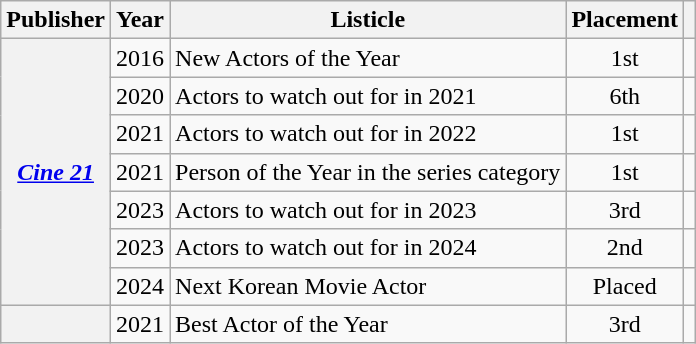<table class="wikitable plainrowheaders sortable" style="text-align:center">
<tr>
<th scope="col">Publisher</th>
<th scope="col">Year</th>
<th scope="col">Listicle</th>
<th scope="col">Placement</th>
<th scope="col" class="unsortable"></th>
</tr>
<tr>
<th scope="row" rowspan="7"><em><a href='#'>Cine 21</a></em></th>
<td>2016</td>
<td style="text-align:left">New Actors of the Year</td>
<td style="text-align:center">1st</td>
<td></td>
</tr>
<tr>
<td>2020</td>
<td style="text-align:left">Actors to watch out for in 2021</td>
<td style="text-align:center">6th</td>
<td></td>
</tr>
<tr>
<td>2021</td>
<td style="text-align:left">Actors to watch out for in 2022</td>
<td style="text-align:center">1st</td>
<td></td>
</tr>
<tr>
<td>2021</td>
<td style="text-align:left">Person of the Year in the series category</td>
<td style="text-align:center">1st</td>
<td></td>
</tr>
<tr>
<td>2023</td>
<td style="text-align:left">Actors to watch out for in 2023</td>
<td style="text-align:center">3rd</td>
<td></td>
</tr>
<tr>
<td>2023</td>
<td style="text-align:left">Actors to watch out for in 2024</td>
<td style="text-align:center">2nd</td>
<td></td>
</tr>
<tr>
<td>2024</td>
<td style="text-align:left">Next Korean Movie Actor</td>
<td style="text-align:center">Placed</td>
<td></td>
</tr>
<tr>
<th rowspan="1" scope="row"><em></em></th>
<td>2021</td>
<td style="text-align:left">Best Actor of the Year</td>
<td style="text-align:center">3rd</td>
<td></td>
</tr>
</table>
